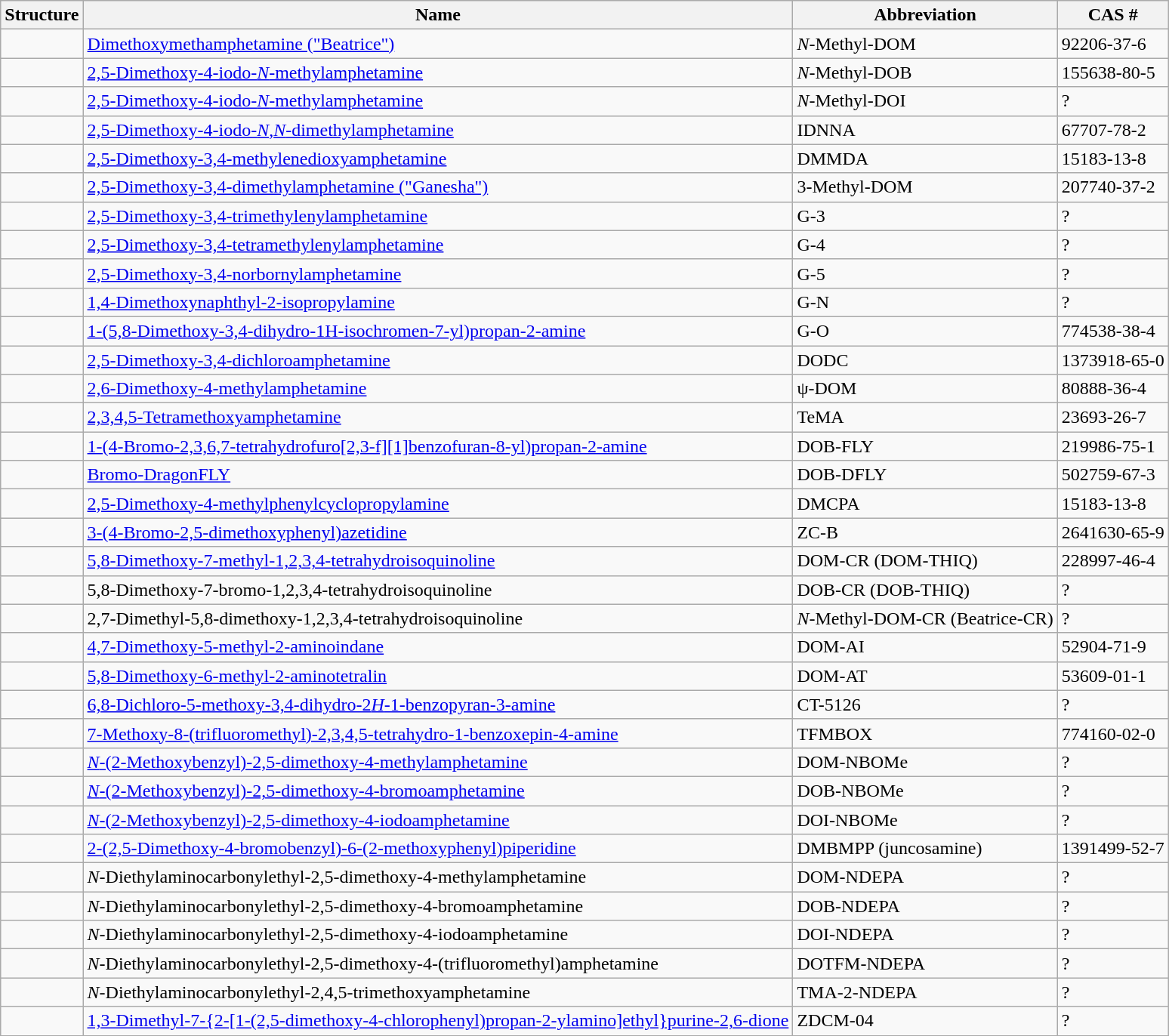<table class="wikitable sticky-header">
<tr>
<th>Structure</th>
<th>Name</th>
<th>Abbreviation</th>
<th>CAS #</th>
</tr>
<tr>
<td></td>
<td><a href='#'>Dimethoxymethamphetamine ("Beatrice")</a></td>
<td><em>N</em>-Methyl-DOM</td>
<td>92206-37-6</td>
</tr>
<tr>
<td></td>
<td><a href='#'>2,5-Dimethoxy-4-iodo-<em>N</em>-methylamphetamine</a></td>
<td><em>N</em>-Methyl-DOB</td>
<td>155638-80-5</td>
</tr>
<tr>
<td></td>
<td><a href='#'>2,5-Dimethoxy-4-iodo-<em>N</em>-methylamphetamine</a></td>
<td><em>N</em>-Methyl-DOI</td>
<td>?</td>
</tr>
<tr>
<td></td>
<td><a href='#'>2,5-Dimethoxy-4-iodo-<em>N</em>,<em>N</em>-dimethylamphetamine</a></td>
<td>IDNNA</td>
<td>67707-78-2</td>
</tr>
<tr>
<td></td>
<td><a href='#'>2,5-Dimethoxy-3,4-methylenedioxyamphetamine</a></td>
<td>DMMDA</td>
<td>15183-13-8</td>
</tr>
<tr>
<td></td>
<td><a href='#'>2,5-Dimethoxy-3,4-dimethylamphetamine ("Ganesha")</a></td>
<td>3-Methyl-DOM</td>
<td>207740-37-2</td>
</tr>
<tr>
<td></td>
<td><a href='#'>2,5-Dimethoxy-3,4-trimethylenylamphetamine</a></td>
<td>G-3</td>
<td>?</td>
</tr>
<tr>
<td></td>
<td><a href='#'>2,5-Dimethoxy-3,4-tetramethylenylamphetamine</a></td>
<td>G-4</td>
<td>?</td>
</tr>
<tr>
<td></td>
<td><a href='#'>2,5-Dimethoxy-3,4-norbornylamphetamine</a></td>
<td>G-5</td>
<td>?</td>
</tr>
<tr>
<td></td>
<td><a href='#'>1,4-Dimethoxynaphthyl-2-isopropylamine</a></td>
<td>G-N</td>
<td>?</td>
</tr>
<tr>
<td></td>
<td><a href='#'>1-(5,8-Dimethoxy-3,4-dihydro-1H-isochromen-7-yl)propan-2-amine</a></td>
<td>G-O</td>
<td>774538-38-4</td>
</tr>
<tr>
<td></td>
<td><a href='#'>2,5-Dimethoxy-3,4-dichloroamphetamine</a></td>
<td>DODC</td>
<td>1373918-65-0</td>
</tr>
<tr>
<td></td>
<td><a href='#'>2,6-Dimethoxy-4-methylamphetamine</a></td>
<td>ψ-DOM</td>
<td>80888-36-4</td>
</tr>
<tr>
<td></td>
<td><a href='#'>2,3,4,5-Tetramethoxyamphetamine</a></td>
<td>TeMA</td>
<td>23693-26-7</td>
</tr>
<tr>
<td></td>
<td><a href='#'>1-(4-Bromo-2,3,6,7-tetrahydrofuro[2,3-f][1]benzofuran-8-yl)propan-2-amine</a></td>
<td>DOB-FLY</td>
<td>219986-75-1</td>
</tr>
<tr>
<td></td>
<td><a href='#'>Bromo-DragonFLY</a></td>
<td>DOB-DFLY</td>
<td>502759-67-3</td>
</tr>
<tr>
<td></td>
<td><a href='#'>2,5-Dimethoxy-4-methylphenylcyclopropylamine</a></td>
<td>DMCPA</td>
<td>15183-13-8</td>
</tr>
<tr>
<td></td>
<td><a href='#'>3-(4-Bromo-2,5-dimethoxyphenyl)azetidine</a></td>
<td>ZC-B</td>
<td>2641630-65-9</td>
</tr>
<tr>
<td></td>
<td><a href='#'>5,8-Dimethoxy-7-methyl-1,2,3,4-tetrahydroisoquinoline</a></td>
<td>DOM-CR (DOM-THIQ)</td>
<td>228997-46-4</td>
</tr>
<tr>
<td></td>
<td>5,8-Dimethoxy-7-bromo-1,2,3,4-tetrahydroisoquinoline</td>
<td>DOB-CR (DOB-THIQ)</td>
<td>?</td>
</tr>
<tr>
<td></td>
<td>2,7-Dimethyl-5,8-dimethoxy-1,2,3,4-tetrahydroisoquinoline</td>
<td><em>N</em>-Methyl-DOM-CR (Beatrice-CR)</td>
<td>?</td>
</tr>
<tr>
<td></td>
<td><a href='#'>4,7-Dimethoxy-5-methyl-2-aminoindane</a></td>
<td>DOM-AI</td>
<td>52904-71-9</td>
</tr>
<tr>
<td></td>
<td><a href='#'>5,8-Dimethoxy-6-methyl-2-aminotetralin</a></td>
<td>DOM-AT</td>
<td>53609-01-1</td>
</tr>
<tr>
<td></td>
<td><a href='#'>6,8-Dichloro-5-methoxy-3,4-dihydro-2<em>H</em>-1-benzopyran-3-amine</a></td>
<td>CT-5126</td>
<td>?</td>
</tr>
<tr>
<td></td>
<td><a href='#'>7-Methoxy-8-(trifluoromethyl)-2,3,4,5-tetrahydro-1-benzoxepin-4-amine</a></td>
<td>TFMBOX</td>
<td>774160-02-0</td>
</tr>
<tr>
<td></td>
<td><a href='#'><em>N</em>-(2-Methoxybenzyl)-2,5-dimethoxy-4-methylamphetamine</a></td>
<td>DOM-NBOMe</td>
<td>?</td>
</tr>
<tr>
<td></td>
<td><a href='#'><em>N</em>-(2-Methoxybenzyl)-2,5-dimethoxy-4-bromoamphetamine</a></td>
<td>DOB-NBOMe</td>
<td>?</td>
</tr>
<tr>
<td></td>
<td><a href='#'><em>N</em>-(2-Methoxybenzyl)-2,5-dimethoxy-4-iodoamphetamine</a></td>
<td>DOI-NBOMe</td>
<td>?</td>
</tr>
<tr>
<td></td>
<td><a href='#'>2-(2,5-Dimethoxy-4-bromobenzyl)-6-(2-methoxyphenyl)piperidine</a></td>
<td>DMBMPP (juncosamine)</td>
<td>1391499-52-7</td>
</tr>
<tr>
<td></td>
<td><em>N</em>-Diethylaminocarbonylethyl-2,5-dimethoxy-4-methylamphetamine</td>
<td>DOM-NDEPA</td>
<td>?</td>
</tr>
<tr>
<td></td>
<td><em>N</em>-Diethylaminocarbonylethyl-2,5-dimethoxy-4-bromoamphetamine</td>
<td>DOB-NDEPA</td>
<td>?</td>
</tr>
<tr>
<td></td>
<td><em>N</em>-Diethylaminocarbonylethyl-2,5-dimethoxy-4-iodoamphetamine</td>
<td>DOI-NDEPA</td>
<td>?</td>
</tr>
<tr>
<td></td>
<td><em>N</em>-Diethylaminocarbonylethyl-2,5-dimethoxy-4-(trifluoromethyl)amphetamine</td>
<td>DOTFM-NDEPA</td>
<td>?</td>
</tr>
<tr>
<td></td>
<td><em>N</em>-Diethylaminocarbonylethyl-2,4,5-trimethoxyamphetamine</td>
<td>TMA-2-NDEPA</td>
<td>?</td>
</tr>
<tr>
<td></td>
<td><a href='#'>1,3-Dimethyl-7-{2-[1-(2,5-dimethoxy-4-chlorophenyl)propan-2-ylamino]ethyl}purine-2,6-dione</a></td>
<td>ZDCM-04</td>
<td>?</td>
</tr>
</table>
